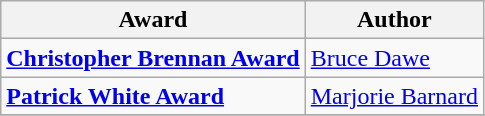<table class="wikitable">
<tr>
<th>Award</th>
<th>Author</th>
</tr>
<tr>
<td><strong><a href='#'>Christopher Brennan Award</a></strong></td>
<td><a href='#'>Bruce Dawe</a></td>
</tr>
<tr>
<td><strong><a href='#'>Patrick White Award</a></strong></td>
<td><a href='#'>Marjorie Barnard</a></td>
</tr>
<tr>
</tr>
</table>
